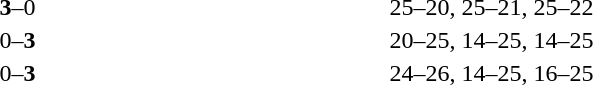<table>
<tr>
<th width=200></th>
<th width=80></th>
<th width=200></th>
<th width=220></th>
</tr>
<tr>
<td align=right><strong></strong></td>
<td align=center><strong>3</strong>–0</td>
<td></td>
<td>25–20, 25–21, 25–22</td>
</tr>
<tr>
<td align=right></td>
<td align=center>0–<strong>3</strong></td>
<td><strong></strong></td>
<td>20–25, 14–25, 14–25</td>
</tr>
<tr>
<td align=right></td>
<td align=center>0–<strong>3</strong></td>
<td><strong></strong></td>
<td>24–26, 14–25, 16–25</td>
</tr>
</table>
